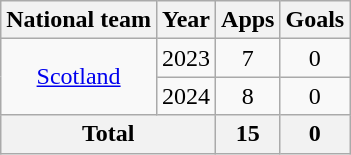<table class="wikitable" style="text-align:center">
<tr>
<th>National team</th>
<th>Year</th>
<th>Apps</th>
<th>Goals</th>
</tr>
<tr>
<td rowspan=2><a href='#'>Scotland</a></td>
<td>2023</td>
<td>7</td>
<td>0</td>
</tr>
<tr>
<td>2024</td>
<td>8</td>
<td>0</td>
</tr>
<tr>
<th colspan=2>Total</th>
<th>15</th>
<th>0</th>
</tr>
</table>
